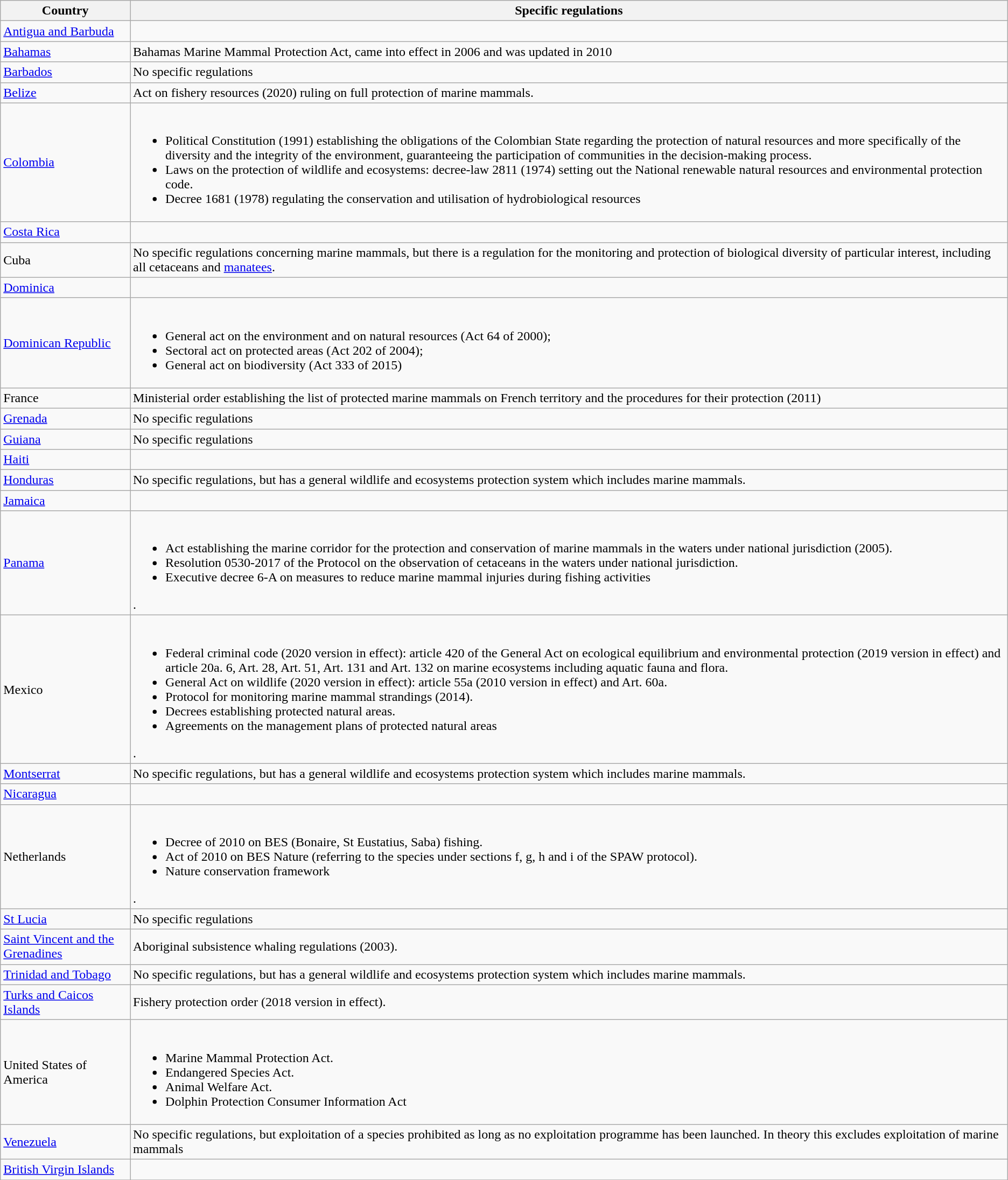<table class="wikitable sortable">
<tr>
<th>Country</th>
<th>Specific regulations</th>
</tr>
<tr>
<td><a href='#'>Antigua and Barbuda</a></td>
<td></td>
</tr>
<tr>
<td><a href='#'>Bahamas</a></td>
<td>Bahamas Marine Mammal Protection Act, came into effect in 2006 and was updated in 2010</td>
</tr>
<tr>
<td><a href='#'>Barbados</a></td>
<td>No specific regulations</td>
</tr>
<tr>
<td><a href='#'>Belize</a></td>
<td>Act on fishery resources (2020) ruling on full protection of marine mammals.</td>
</tr>
<tr>
<td><a href='#'>Colombia</a></td>
<td><br><ul><li>Political Constitution (1991) establishing the obligations of the Colombian State regarding the protection of natural resources and more specifically of the diversity and the integrity of the environment, guaranteeing the participation of communities in the decision-making process.</li><li>Laws on the protection of wildlife and ecosystems: decree-law 2811 (1974) setting out the National renewable natural resources and environmental protection code.</li><li>Decree 1681 (1978) regulating the conservation and utilisation of hydrobiological resources</li></ul></td>
</tr>
<tr>
<td><a href='#'>Costa Rica</a></td>
<td></td>
</tr>
<tr>
<td>Cuba</td>
<td>No specific regulations concerning marine mammals, but there is a regulation for the monitoring and protection of biological diversity of particular interest, including all cetaceans and <a href='#'>manatees</a>.</td>
</tr>
<tr>
<td><a href='#'>Dominica</a></td>
<td></td>
</tr>
<tr>
<td><a href='#'>Dominican Republic</a></td>
<td><br><ul><li>General act on the environment and on natural resources (Act 64 of 2000);</li><li>Sectoral act on protected areas (Act 202 of 2004);</li><li>General act on biodiversity (Act 333 of 2015)</li></ul></td>
</tr>
<tr>
<td>France</td>
<td>Ministerial order establishing the list of protected marine mammals on French territory and the procedures for their protection (2011)</td>
</tr>
<tr>
<td><a href='#'>Grenada</a></td>
<td>No specific regulations</td>
</tr>
<tr>
<td><a href='#'>Guiana</a></td>
<td>No specific regulations</td>
</tr>
<tr>
<td><a href='#'>Haiti</a></td>
<td></td>
</tr>
<tr>
<td><a href='#'>Honduras</a></td>
<td>No specific regulations, but has a general wildlife and ecosystems protection system which includes marine mammals.</td>
</tr>
<tr>
<td><a href='#'>Jamaica</a></td>
<td></td>
</tr>
<tr>
<td><a href='#'>Panama</a></td>
<td><br><ul><li>Act establishing the marine corridor for the protection and conservation of marine mammals in the waters under national jurisdiction (2005).</li><li>Resolution 0530-2017 of the Protocol on the observation of cetaceans in the waters under national jurisdiction.</li><li>Executive decree 6-A on measures to reduce marine mammal injuries during fishing activities</li></ul>.</td>
</tr>
<tr>
<td>Mexico</td>
<td><br><ul><li>Federal criminal code (2020 version in effect): article 420 of the General Act on ecological equilibrium and environmental protection (2019 version in effect) and article 20a. 6, Art. 28, Art. 51, Art. 131 and Art. 132 on marine ecosystems including aquatic fauna and flora.</li><li>General Act on wildlife (2020 version in effect): article 55a (2010 version in effect) and Art. 60a.</li><li>Protocol for monitoring marine mammal strandings (2014).</li><li>Decrees establishing protected natural areas.</li><li>Agreements on the management plans of protected natural areas</li></ul>.</td>
</tr>
<tr>
<td><a href='#'>Montserrat</a></td>
<td>No specific regulations, but has a general wildlife and ecosystems protection system which includes marine mammals.</td>
</tr>
<tr>
<td><a href='#'>Nicaragua</a></td>
<td></td>
</tr>
<tr>
<td>Netherlands</td>
<td><br><ul><li>Decree of 2010 on BES (Bonaire, St Eustatius, Saba) fishing.</li><li>Act of 2010 on BES Nature (referring to the species under sections f, g, h and i of the SPAW protocol).</li><li>Nature conservation framework</li></ul>.</td>
</tr>
<tr>
<td><a href='#'>St Lucia</a></td>
<td>No specific regulations</td>
</tr>
<tr>
<td><a href='#'>Saint Vincent and the Grenadines</a></td>
<td>Aboriginal subsistence whaling regulations (2003).</td>
</tr>
<tr>
<td><a href='#'>Trinidad and Tobago</a></td>
<td>No specific regulations, but has a general wildlife and ecosystems protection system which includes marine mammals.</td>
</tr>
<tr>
<td><a href='#'>Turks and Caicos Islands</a></td>
<td>Fishery protection order (2018 version in effect).</td>
</tr>
<tr>
<td>United States of America</td>
<td><br><ul><li>Marine Mammal Protection Act.</li><li>Endangered Species Act.</li><li>Animal Welfare Act.</li><li>Dolphin Protection Consumer Information Act</li></ul></td>
</tr>
<tr>
<td><a href='#'>Venezuela</a></td>
<td>No specific regulations, but exploitation of a species prohibited as long as no exploitation programme has been launched. In theory this excludes exploitation of marine mammals</td>
</tr>
<tr>
<td><a href='#'>British Virgin Islands</a></td>
<td></td>
</tr>
<tr>
</tr>
</table>
